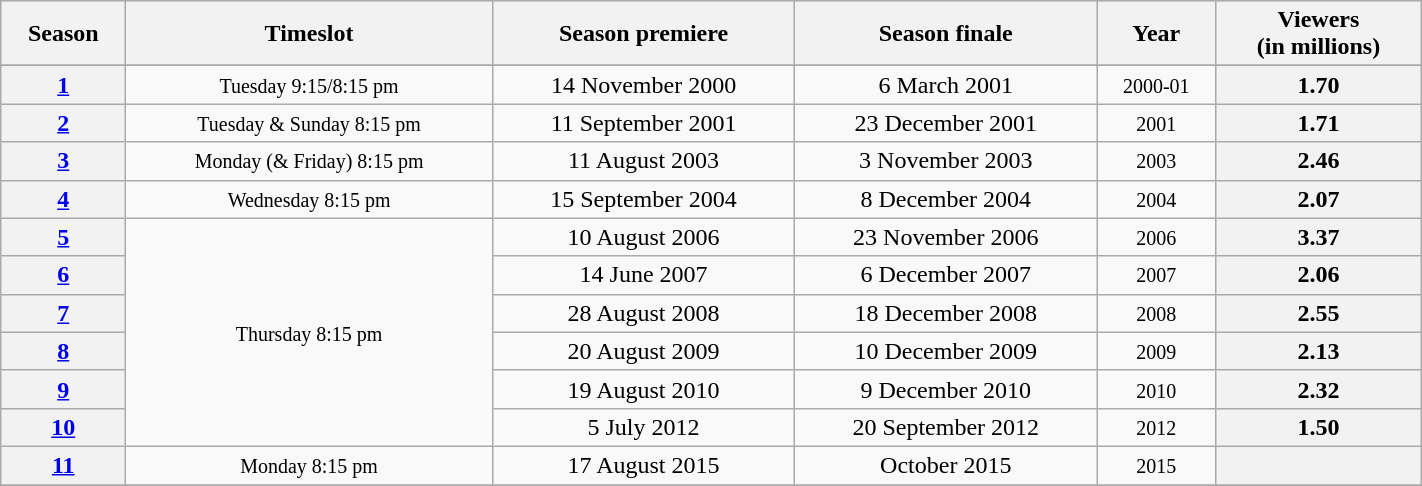<table class="wikitable" style="text-align:center" width="75%">
<tr style="background-color:#E0E0E0">
<th>Season</th>
<th>Timeslot</th>
<th>Season premiere</th>
<th>Season finale</th>
<th>Year</th>
<th>Viewers<br>(in millions)</th>
</tr>
<tr style="background-color:#E0E0E0">
</tr>
<tr style="background-color:#F9F9F9">
<th><a href='#'>1</a></th>
<td><small>Tuesday 9:15/8:15 pm</small></td>
<td>14 November 2000</td>
<td>6 March 2001</td>
<td><small>2000-01</small></td>
<th>1.70</th>
</tr>
<tr style="background-color:#F9F9F9">
<th><a href='#'>2</a></th>
<td><small>Tuesday & Sunday 8:15 pm</small></td>
<td>11 September 2001</td>
<td>23 December 2001</td>
<td><small>2001</small></td>
<th>1.71</th>
</tr>
<tr style="background-color:#F9F9F9">
<th><a href='#'>3</a></th>
<td><small>Monday (& Friday) 8:15 pm</small></td>
<td>11 August 2003</td>
<td>3 November 2003</td>
<td><small>2003</small></td>
<th>2.46</th>
</tr>
<tr style="background-color:#F9F9F9">
<th><a href='#'>4</a></th>
<td><small>Wednesday 8:15 pm</small></td>
<td>15 September 2004</td>
<td>8 December 2004</td>
<td><small>2004</small></td>
<th>2.07</th>
</tr>
<tr style="background-color:#F9F9F9">
<th><a href='#'>5</a></th>
<td rowspan=6><small>Thursday 8:15 pm</small></td>
<td>10 August 2006</td>
<td>23 November 2006</td>
<td><small>2006</small></td>
<th>3.37</th>
</tr>
<tr style="background-color:#F9F9F9">
<th><a href='#'>6</a></th>
<td>14 June 2007</td>
<td>6 December 2007</td>
<td><small>2007</small></td>
<th>2.06</th>
</tr>
<tr style="background-color:#F9F9F9">
<th><a href='#'>7</a></th>
<td>28 August 2008</td>
<td>18 December 2008</td>
<td><small>2008</small></td>
<th>2.55</th>
</tr>
<tr style="background-color:#F9F9F9">
<th><a href='#'>8</a></th>
<td>20 August 2009</td>
<td>10 December 2009</td>
<td><small>2009</small></td>
<th>2.13</th>
</tr>
<tr style="background-color:#F9F9F9">
<th><a href='#'>9</a></th>
<td>19 August 2010</td>
<td>9 December 2010</td>
<td><small>2010</small></td>
<th>2.32</th>
</tr>
<tr style="background-color:#F9F9F9">
<th><a href='#'>10</a></th>
<td>5 July 2012</td>
<td>20 September 2012</td>
<td><small>2012</small></td>
<th>1.50</th>
</tr>
<tr style="background-color:#F9F9F9">
<th><a href='#'>11</a></th>
<td><small> Monday 8:15 pm</small></td>
<td>17 August 2015</td>
<td>October 2015</td>
<td><small>2015</small></td>
<th></th>
</tr>
<tr style="background-color:#F9F9F9">
</tr>
</table>
